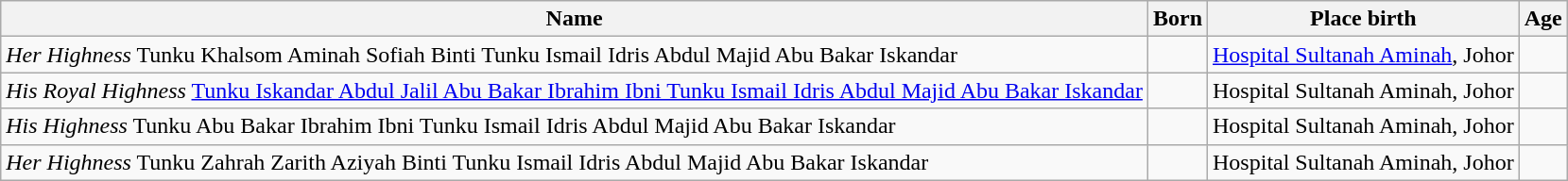<table Class="wikitable">
<tr>
<th>Name</th>
<th>Born</th>
<th>Place birth</th>
<th>Age</th>
</tr>
<tr>
<td><em>Her Highness</em> Tunku Khalsom Aminah Sofiah Binti Tunku Ismail Idris Abdul Majid Abu Bakar Iskandar</td>
<td></td>
<td><a href='#'>Hospital Sultanah Aminah</a>, Johor</td>
<td></td>
</tr>
<tr>
<td><em>His Royal Highness</em> <a href='#'>Tunku Iskandar Abdul Jalil Abu Bakar Ibrahim Ibni Tunku Ismail Idris Abdul Majid Abu Bakar Iskandar</a></td>
<td></td>
<td>Hospital Sultanah Aminah, Johor</td>
<td></td>
</tr>
<tr>
<td><em>His Highness</em> Tunku Abu Bakar Ibrahim Ibni Tunku Ismail Idris Abdul Majid Abu Bakar Iskandar</td>
<td></td>
<td>Hospital Sultanah Aminah, Johor</td>
<td></td>
</tr>
<tr>
<td><em>Her Highness</em> Tunku Zahrah Zarith Aziyah Binti Tunku Ismail Idris Abdul Majid Abu Bakar Iskandar</td>
<td></td>
<td>Hospital Sultanah Aminah, Johor</td>
<td></td>
</tr>
</table>
